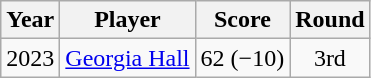<table class="wikitable">
<tr>
<th>Year</th>
<th>Player</th>
<th>Score</th>
<th>Round</th>
</tr>
<tr>
<td>2023</td>
<td><a href='#'>Georgia Hall</a></td>
<td>62 (−10)</td>
<td align=center>3rd</td>
</tr>
</table>
